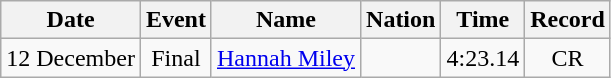<table class=wikitable style=text-align:center>
<tr>
<th>Date</th>
<th>Event</th>
<th>Name</th>
<th>Nation</th>
<th>Time</th>
<th>Record</th>
</tr>
<tr>
<td>12 December</td>
<td>Final</td>
<td align=left><a href='#'>Hannah Miley</a></td>
<td align=left></td>
<td>4:23.14</td>
<td>CR</td>
</tr>
</table>
